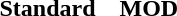<table border=0 style="border-collapse:collapse; text-align:center">
<tr>
<th colspan="5">Standard</th>
<th rowspan="3">   </th>
<th colspan="5">MOD</th>
</tr>
<tr>
<td></td>
<td></td>
<td></td>
<td></td>
<td></td>
<td></td>
<td></td>
<td></td>
<td></td>
<td></td>
</tr>
<tr>
<td></td>
<td></td>
<td></td>
<td></td>
<td></td>
<td></td>
<td></td>
<td></td>
<td></td>
<td></td>
</tr>
</table>
